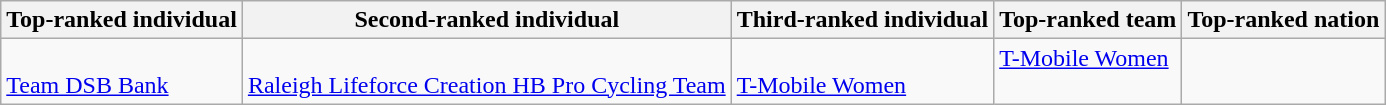<table class="wikitable">
<tr>
<th>Top-ranked individual</th>
<th>Second-ranked individual</th>
<th>Third-ranked individual</th>
<th>Top-ranked team</th>
<th>Top-ranked nation</th>
</tr>
<tr valign="top">
<td align=left><br><span><a href='#'>Team DSB Bank</a></span></td>
<td align=left><br><span><a href='#'>Raleigh Lifeforce Creation HB Pro Cycling Team</a></span></td>
<td align=left><br><span><a href='#'>T-Mobile Women</a></span></td>
<td><a href='#'>T-Mobile Women</a></td>
<td></td>
</tr>
</table>
